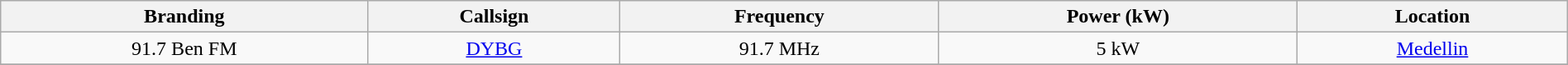<table class="wikitable" style="width:100%; text-align:center;">
<tr>
<th>Branding</th>
<th>Callsign</th>
<th>Frequency</th>
<th>Power (kW)</th>
<th>Location</th>
</tr>
<tr>
<td>91.7 Ben FM</td>
<td><a href='#'>DYBG</a></td>
<td>91.7 MHz</td>
<td>5 kW</td>
<td><a href='#'>Medellin</a></td>
</tr>
<tr>
</tr>
</table>
